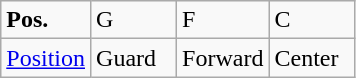<table class="wikitable">
<tr>
<td width="50"><strong>Pos.</strong></td>
<td width="50">G</td>
<td width="50">F</td>
<td width="50">C</td>
</tr>
<tr>
<td><a href='#'>Position</a></td>
<td>Guard</td>
<td>Forward</td>
<td>Center</td>
</tr>
</table>
